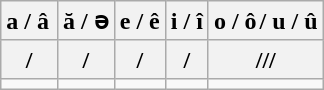<table class="wikitable" style="text-align:center;">
<tr>
<th>a / â </th>
<th>ă / ǝ</th>
<th>e / ê</th>
<th>i / î</th>
<th>o / ô / u / û</th>
</tr>
<tr>
<th>/</th>
<th>/</th>
<th>/</th>
<th>/</th>
<th>///</th>
</tr>
<tr dir="rtl">
<td><span></span></td>
<td><span></span></td>
<td><span></span></td>
<td><span></span></td>
<td><span></span></td>
</tr>
</table>
